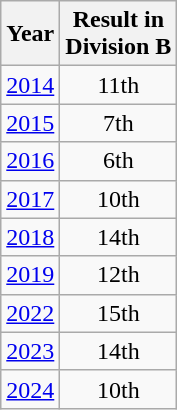<table class="wikitable" style="text-align:center">
<tr>
<th>Year</th>
<th>Result in<br>Division B</th>
</tr>
<tr>
<td><a href='#'>2014</a></td>
<td>11th</td>
</tr>
<tr>
<td><a href='#'>2015</a></td>
<td>7th</td>
</tr>
<tr>
<td><a href='#'>2016</a></td>
<td>6th</td>
</tr>
<tr>
<td><a href='#'>2017</a></td>
<td>10th</td>
</tr>
<tr>
<td><a href='#'>2018</a></td>
<td>14th</td>
</tr>
<tr>
<td><a href='#'>2019</a></td>
<td>12th</td>
</tr>
<tr>
<td><a href='#'>2022</a></td>
<td>15th</td>
</tr>
<tr>
<td><a href='#'>2023</a></td>
<td>14th</td>
</tr>
<tr>
<td><a href='#'>2024</a></td>
<td>10th</td>
</tr>
</table>
